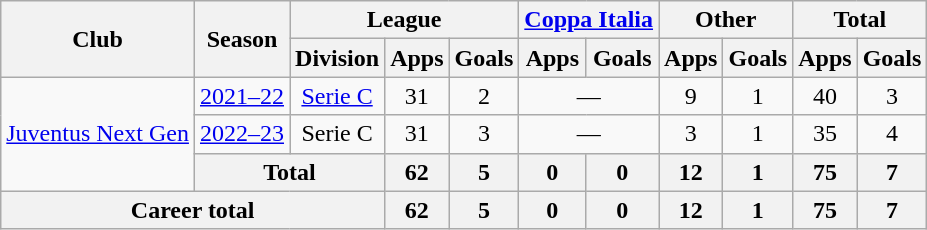<table class="wikitable" style="text-align:center">
<tr>
<th rowspan="2">Club</th>
<th rowspan="2">Season</th>
<th colspan="3">League</th>
<th colspan="2"><a href='#'>Coppa Italia</a></th>
<th colspan="2">Other</th>
<th colspan="2">Total</th>
</tr>
<tr>
<th>Division</th>
<th>Apps</th>
<th>Goals</th>
<th>Apps</th>
<th>Goals</th>
<th>Apps</th>
<th>Goals</th>
<th>Apps</th>
<th>Goals</th>
</tr>
<tr>
<td rowspan="3"><a href='#'>Juventus Next Gen</a></td>
<td><a href='#'>2021–22</a></td>
<td><a href='#'>Serie C</a></td>
<td>31</td>
<td>2</td>
<td colspan="2">—</td>
<td>9</td>
<td>1</td>
<td>40</td>
<td>3</td>
</tr>
<tr>
<td><a href='#'>2022–23</a></td>
<td>Serie C</td>
<td>31</td>
<td>3</td>
<td colspan="2">—</td>
<td>3</td>
<td>1</td>
<td>35</td>
<td>4</td>
</tr>
<tr>
<th colspan="2">Total</th>
<th>62</th>
<th>5</th>
<th>0</th>
<th>0</th>
<th>12</th>
<th>1</th>
<th>75</th>
<th>7</th>
</tr>
<tr>
<th colspan="3">Career total</th>
<th>62</th>
<th>5</th>
<th>0</th>
<th>0</th>
<th>12</th>
<th>1</th>
<th>75</th>
<th>7</th>
</tr>
</table>
